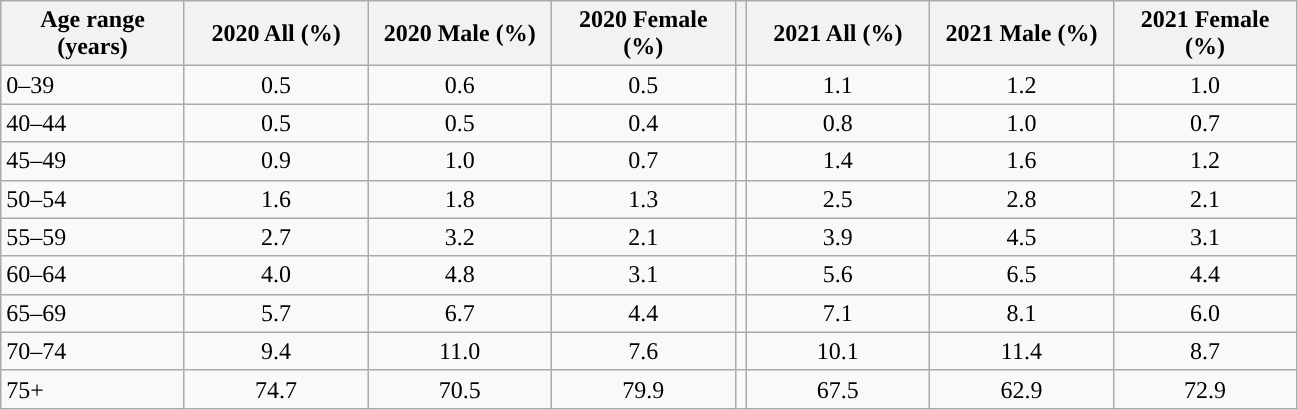<table class="wikitable">
<tr>
<th>Age range (years)</th>
<th>2020 All (%)</th>
<th>2020 Male (%)</th>
<th>2020 Female (%)</th>
<th></th>
<th>2021 All (%)</th>
<th>2021 Male (%)</th>
<th>2021 Female (%)</th>
</tr>
<tr>
<td style="width: 115px">0–39</td>
<td style="width: 115px; text-align:center">0.5</td>
<td style="width: 115px; text-align:center">0.6</td>
<td style="width: 115px; text-align:center">0.5</td>
<td></td>
<td style="width: 115px; text-align:center">1.1</td>
<td style="width: 115px; text-align:center">1.2</td>
<td style="width: 115px; text-align:center">1.0</td>
</tr>
<tr>
<td style="width: 100px">40–44</td>
<td style="width: 100px; text-align:center">0.5</td>
<td style="width: 100px; text-align:center">0.5</td>
<td style="width: 100px; text-align:center">0.4</td>
<td></td>
<td style="width: 115px; text-align:center">0.8</td>
<td style="width: 115px; text-align:center">1.0</td>
<td style="width: 115px; text-align:center">0.7</td>
</tr>
<tr>
<td style="width: 100px">45–49</td>
<td style="width: 100px; text-align:center">0.9</td>
<td style="width: 100px; text-align:center">1.0</td>
<td style="width: 100px; text-align:center">0.7</td>
<td></td>
<td style="width: 115px; text-align:center">1.4</td>
<td style="width: 115px; text-align:center">1.6</td>
<td style="width: 115px; text-align:center">1.2</td>
</tr>
<tr>
<td style="width: 100px">50–54</td>
<td style="width: 100px; text-align:center">1.6</td>
<td style="width: 100px; text-align:center">1.8</td>
<td style="width: 100px; text-align:center">1.3</td>
<td></td>
<td style="width: 115px; text-align:center">2.5</td>
<td style="width: 115px; text-align:center">2.8</td>
<td style="width: 115px; text-align:center">2.1</td>
</tr>
<tr>
<td style="width: 100px">55–59</td>
<td style="width: 100px; text-align:center">2.7</td>
<td style="width: 100px; text-align:center">3.2</td>
<td style="width: 100px; text-align:center">2.1</td>
<td></td>
<td style="width: 115px; text-align:center">3.9</td>
<td style="width: 115px; text-align:center">4.5</td>
<td style="width: 115px; text-align:center">3.1</td>
</tr>
<tr>
<td style="width: 100px">60–64</td>
<td style="width: 100px; text-align:center">4.0</td>
<td style="width: 100px; text-align:center">4.8</td>
<td style="width: 100px; text-align:center">3.1</td>
<td></td>
<td style="width: 115px; text-align:center">5.6</td>
<td style="width: 115px; text-align:center">6.5</td>
<td style="width: 115px; text-align:center">4.4</td>
</tr>
<tr>
<td style="width: 100px">65–69</td>
<td style="width: 100px; text-align:center">5.7</td>
<td style="width: 100px; text-align:center">6.7</td>
<td style="width: 100px; text-align:center">4.4</td>
<td></td>
<td style="width: 115px; text-align:center">7.1</td>
<td style="width: 115px; text-align:center">8.1</td>
<td style="width: 115px; text-align:center">6.0</td>
</tr>
<tr>
<td style="width: 100px">70–74</td>
<td style="width: 100px; text-align:center">9.4</td>
<td style="width: 100px; text-align:center">11.0</td>
<td style="width: 100px; text-align:center">7.6</td>
<td></td>
<td style="width: 115px; text-align:center">10.1</td>
<td style="width: 115px; text-align:center">11.4</td>
<td style="width: 115px; text-align:center">8.7</td>
</tr>
<tr>
<td style="width: 100px">75+</td>
<td style="width: 100px; text-align:center">74.7</td>
<td style="width: 100px; text-align:center">70.5</td>
<td style="width: 100px; text-align:center">79.9</td>
<td></td>
<td style="width: 115px; text-align:center">67.5</td>
<td style="width: 115px; text-align:center">62.9</td>
<td style="width: 115px; text-align:center">72.9</td>
</tr>
</table>
